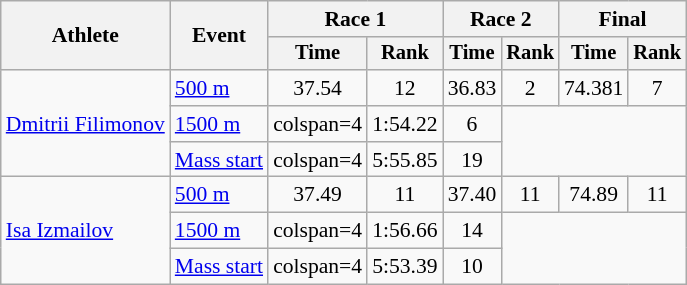<table class="wikitable" style="font-size:90%">
<tr>
<th rowspan=2>Athlete</th>
<th rowspan=2>Event</th>
<th colspan=2>Race 1</th>
<th colspan=2>Race 2</th>
<th colspan=2>Final</th>
</tr>
<tr style="font-size:95%">
<th>Time</th>
<th>Rank</th>
<th>Time</th>
<th>Rank</th>
<th>Time</th>
<th>Rank</th>
</tr>
<tr align=center>
<td align=left rowspan=3><a href='#'>Dmitrii Filimonov</a></td>
<td align=left><a href='#'>500 m</a></td>
<td>37.54</td>
<td>12</td>
<td>36.83</td>
<td>2</td>
<td>74.381</td>
<td>7</td>
</tr>
<tr align=center>
<td align=left><a href='#'>1500 m</a></td>
<td>colspan=4 </td>
<td>1:54.22</td>
<td>6</td>
</tr>
<tr align=center>
<td align=left><a href='#'>Mass start</a></td>
<td>colspan=4 </td>
<td>5:55.85</td>
<td>19</td>
</tr>
<tr align=center>
<td align=left rowspan=3><a href='#'>Isa Izmailov</a></td>
<td align=left><a href='#'>500 m</a></td>
<td>37.49</td>
<td>11</td>
<td>37.40</td>
<td>11</td>
<td>74.89</td>
<td>11</td>
</tr>
<tr align=center>
<td align=left><a href='#'>1500 m</a></td>
<td>colspan=4 </td>
<td>1:56.66</td>
<td>14</td>
</tr>
<tr align=center>
<td align=left><a href='#'>Mass start</a></td>
<td>colspan=4 </td>
<td>5:53.39</td>
<td>10</td>
</tr>
</table>
